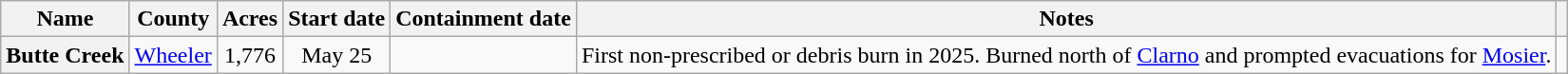<table class="wikitable sortable plainrowheaders mw-collapsible" style="text-align:center;">
<tr>
<th scope="col">Name</th>
<th scope="col">County </th>
<th scope="col">Acres</th>
<th scope="col">Start date</th>
<th scope="col">Containment date</th>
<th scope="col">Notes</th>
<th scope="col" class="unsortable"></th>
</tr>
<tr>
<th scope="row">Butte Creek</th>
<td><a href='#'>Wheeler</a></td>
<td>1,776</td>
<td>May 25</td>
<td></td>
<td>First non-prescribed or debris burn in 2025. Burned  north of <a href='#'>Clarno</a> and prompted evacuations for <a href='#'>Mosier</a>.</td>
<td></td>
</tr>
</table>
